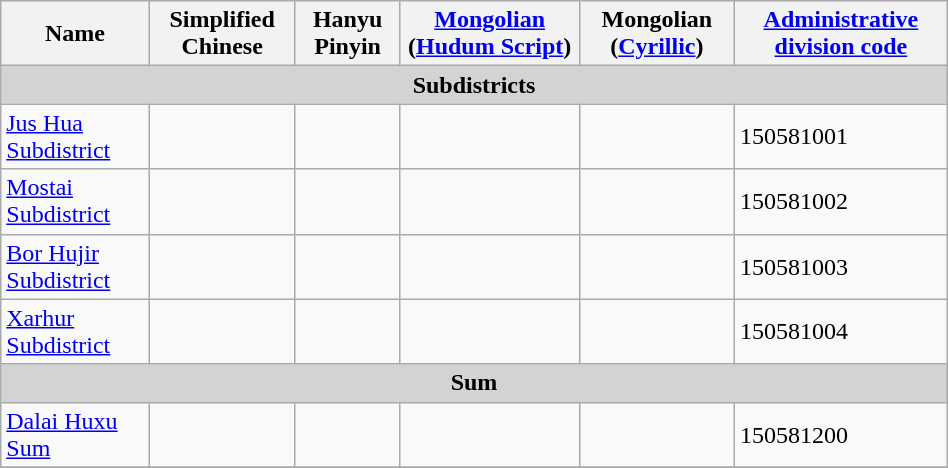<table class="wikitable" align="center" style="width:50%; border="1">
<tr>
<th>Name</th>
<th>Simplified Chinese</th>
<th>Hanyu Pinyin</th>
<th><a href='#'>Mongolian</a> (<a href='#'>Hudum Script</a>)</th>
<th>Mongolian (<a href='#'>Cyrillic</a>)</th>
<th><a href='#'>Administrative division code</a></th>
</tr>
<tr>
<td colspan="6"  style="text-align:center; background:#d3d3d3;"><strong>Subdistricts</strong></td>
</tr>
<tr --------->
<td><a href='#'>Jus Hua Subdistrict</a></td>
<td></td>
<td></td>
<td></td>
<td></td>
<td>150581001</td>
</tr>
<tr>
<td><a href='#'>Mostai Subdistrict</a></td>
<td></td>
<td></td>
<td></td>
<td></td>
<td>150581002</td>
</tr>
<tr>
<td><a href='#'>Bor Hujir Subdistrict</a></td>
<td></td>
<td></td>
<td></td>
<td></td>
<td>150581003</td>
</tr>
<tr>
<td><a href='#'>Xarhur Subdistrict</a></td>
<td></td>
<td></td>
<td></td>
<td></td>
<td>150581004</td>
</tr>
<tr>
<td colspan="6"  style="text-align:center; background:#d3d3d3;"><strong>Sum</strong></td>
</tr>
<tr --------->
<td><a href='#'>Dalai Huxu Sum</a></td>
<td></td>
<td></td>
<td></td>
<td></td>
<td>150581200</td>
</tr>
<tr>
</tr>
</table>
